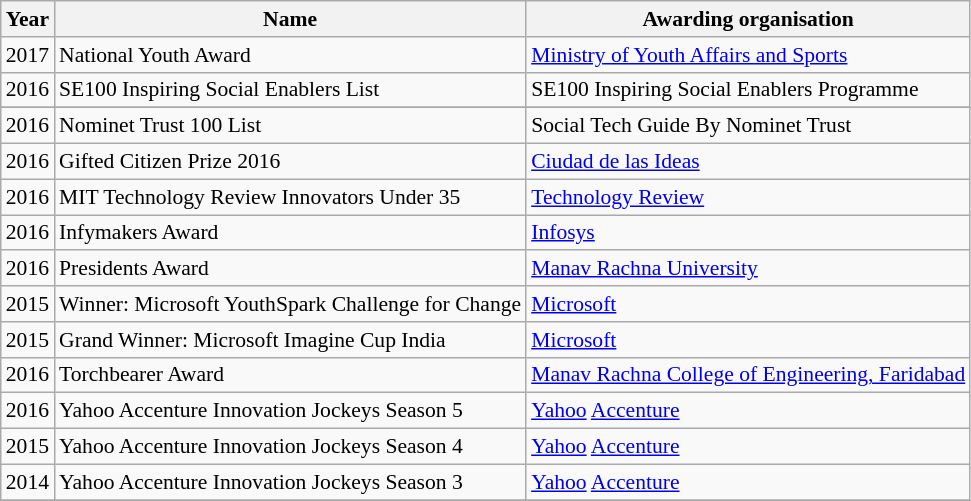<table class="wikitable" style="font-size:90%;">
<tr>
<th>Year</th>
<th>Name</th>
<th>Awarding organisation</th>
</tr>
<tr>
<td>2017</td>
<td>National Youth Award</td>
<td><a href='#'>Ministry of Youth Affairs and Sports</a></td>
</tr>
<tr>
<td>2016</td>
<td>SE100 Inspiring Social Enablers List</td>
<td>SE100 Inspiring Social Enablers Programme</td>
</tr>
<tr>
</tr>
<tr>
<td>2016</td>
<td>Nominet Trust 100 List</td>
<td>Social Tech Guide By Nominet Trust</td>
</tr>
<tr>
<td>2016</td>
<td>Gifted Citizen Prize 2016</td>
<td><a href='#'>Ciudad de las Ideas</a></td>
</tr>
<tr>
<td>2016</td>
<td>MIT Technology Review Innovators Under 35</td>
<td><a href='#'>Technology Review</a></td>
</tr>
<tr>
<td>2016</td>
<td>Infymakers Award</td>
<td><a href='#'>Infosys</a></td>
</tr>
<tr>
<td>2016</td>
<td>Presidents Award</td>
<td><a href='#'>Manav Rachna University</a></td>
</tr>
<tr>
<td>2015</td>
<td>Winner: Microsoft YouthSpark Challenge for Change</td>
<td><a href='#'>Microsoft</a></td>
</tr>
<tr>
<td>2015</td>
<td>Grand Winner: Microsoft Imagine Cup India</td>
<td><a href='#'>Microsoft</a></td>
</tr>
<tr>
<td>2016</td>
<td>Torchbearer Award</td>
<td><a href='#'>Manav Rachna College of Engineering, Faridabad</a></td>
</tr>
<tr>
<td>2016</td>
<td>Yahoo Accenture Innovation Jockeys Season 5</td>
<td><a href='#'>Yahoo</a> <a href='#'>Accenture</a></td>
</tr>
<tr>
<td>2015</td>
<td>Yahoo Accenture Innovation Jockeys Season 4</td>
<td><a href='#'>Yahoo</a> <a href='#'>Accenture</a></td>
</tr>
<tr>
<td>2014</td>
<td>Yahoo Accenture Innovation Jockeys Season 3</td>
<td><a href='#'>Yahoo</a> <a href='#'>Accenture</a></td>
</tr>
<tr>
</tr>
</table>
